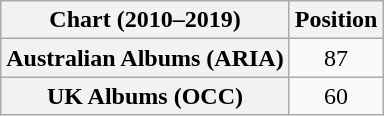<table class="wikitable sortable plainrowheaders" style="text-align:center">
<tr>
<th scope="col">Chart (2010–2019)</th>
<th scope="col">Position</th>
</tr>
<tr>
<th scope="row">Australian Albums (ARIA)</th>
<td>87</td>
</tr>
<tr>
<th scope="row">UK Albums (OCC)</th>
<td>60</td>
</tr>
</table>
